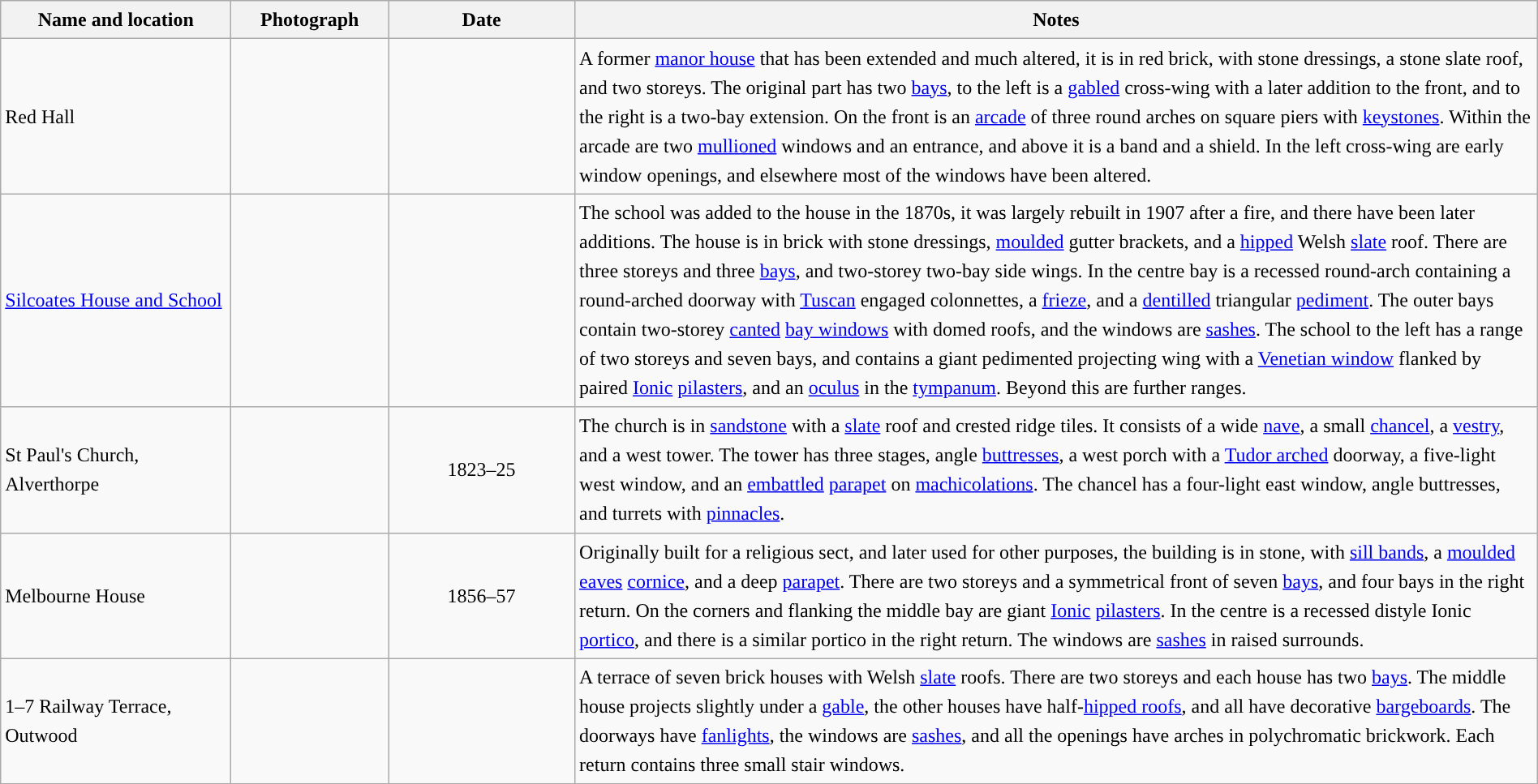<table class="wikitable sortable plainrowheaders" style="width:100%;border:0px;text-align:left;line-height:150%;">
<tr>
<th scope="col"  style="width:150px">Name and location</th>
<th scope="col"  style="width:100px" class="unsortable">Photograph</th>
<th scope="col"  style="width:120px">Date</th>
<th scope="col"  style="width:650px" class="unsortable">Notes</th>
</tr>
<tr>
<td>Red Hall<br><small></small></td>
<td></td>
<td align="center"></td>
<td>A former <a href='#'>manor house</a> that has been extended and much altered, it is in red brick, with stone dressings, a stone slate roof, and two storeys.  The original part has two <a href='#'>bays</a>, to the left is a <a href='#'>gabled</a> cross-wing with a later addition to the front, and to the right is a two-bay extension.  On the front is an <a href='#'>arcade</a> of three round arches on square piers with <a href='#'>keystones</a>. Within the arcade are two <a href='#'>mullioned</a> windows and an entrance, and above it is a band and a shield.  In the left cross-wing are early window openings, and elsewhere most of the windows have been altered.</td>
</tr>
<tr>
<td><a href='#'>Silcoates House and School</a><br><small></small></td>
<td></td>
<td align="center"></td>
<td>The school was added to the house in the 1870s, it was largely rebuilt in 1907 after a fire, and there have been later additions.  The house is in brick with stone dressings, <a href='#'>moulded</a> gutter brackets, and a <a href='#'>hipped</a> Welsh <a href='#'>slate</a> roof.  There are three storeys and three <a href='#'>bays</a>, and two-storey two-bay side wings.  In the centre bay is a recessed round-arch containing a round-arched doorway with <a href='#'>Tuscan</a> engaged colonnettes, a <a href='#'>frieze</a>, and a <a href='#'>dentilled</a> triangular <a href='#'>pediment</a>.  The outer bays contain two-storey <a href='#'>canted</a> <a href='#'>bay windows</a> with domed roofs, and the windows are <a href='#'>sashes</a>. The school to the left has a range of two storeys and seven bays, and contains a giant pedimented projecting wing with a <a href='#'>Venetian window</a> flanked by paired <a href='#'>Ionic</a> <a href='#'>pilasters</a>, and an <a href='#'>oculus</a> in the <a href='#'>tympanum</a>.  Beyond this are further ranges.</td>
</tr>
<tr>
<td>St Paul's Church, Alverthorpe<br><small></small></td>
<td></td>
<td align="center">1823–25</td>
<td>The church is in <a href='#'>sandstone</a> with a <a href='#'>slate</a> roof and crested ridge tiles.  It consists of a wide <a href='#'>nave</a>, a small <a href='#'>chancel</a>, a <a href='#'>vestry</a>, and a west tower.  The tower has three stages, angle <a href='#'>buttresses</a>, a west porch with a <a href='#'>Tudor arched</a> doorway, a five-light west window, and an <a href='#'>embattled</a> <a href='#'>parapet</a> on <a href='#'>machicolations</a>.  The chancel has a four-light east window, angle buttresses, and turrets with <a href='#'>pinnacles</a>.</td>
</tr>
<tr>
<td>Melbourne House<br><small></small></td>
<td></td>
<td align="center">1856–57</td>
<td>Originally built for a religious sect, and later used for other purposes, the building is in stone, with <a href='#'>sill bands</a>, a <a href='#'>moulded</a> <a href='#'>eaves</a> <a href='#'>cornice</a>, and a deep <a href='#'>parapet</a>.  There are two storeys and a symmetrical front of seven <a href='#'>bays</a>, and four bays in the right return.  On the corners and flanking the middle bay are giant <a href='#'>Ionic</a> <a href='#'>pilasters</a>.  In the centre is a recessed distyle Ionic <a href='#'>portico</a>, and there is a similar portico in the right return.  The windows are <a href='#'>sashes</a> in raised surrounds.</td>
</tr>
<tr>
<td>1–7 Railway Terrace, Outwood<br><small></small></td>
<td></td>
<td align="center"></td>
<td>A terrace of seven brick houses with Welsh <a href='#'>slate</a> roofs.  There are two storeys and each house has two <a href='#'>bays</a>.  The middle house projects slightly under a <a href='#'>gable</a>, the other houses have half-<a href='#'>hipped roofs</a>, and all have decorative <a href='#'>bargeboards</a>.  The doorways have <a href='#'>fanlights</a>, the windows are <a href='#'>sashes</a>, and all the openings have arches in polychromatic brickwork.  Each return contains three small stair windows.</td>
</tr>
<tr>
</tr>
</table>
